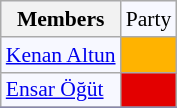<table class=wikitable style="border:1px solid #8888aa; background-color:#f7f8ff; padding:0px; font-size:90%;">
<tr>
<th>Members</th>
<td>Party</td>
</tr>
<tr>
<td><a href='#'>Kenan Altun</a></td>
<td style="background: #ffb300"></td>
</tr>
<tr>
<td><a href='#'>Ensar Öğüt</a></td>
<td style="background: #e30000"></td>
</tr>
<tr>
</tr>
</table>
